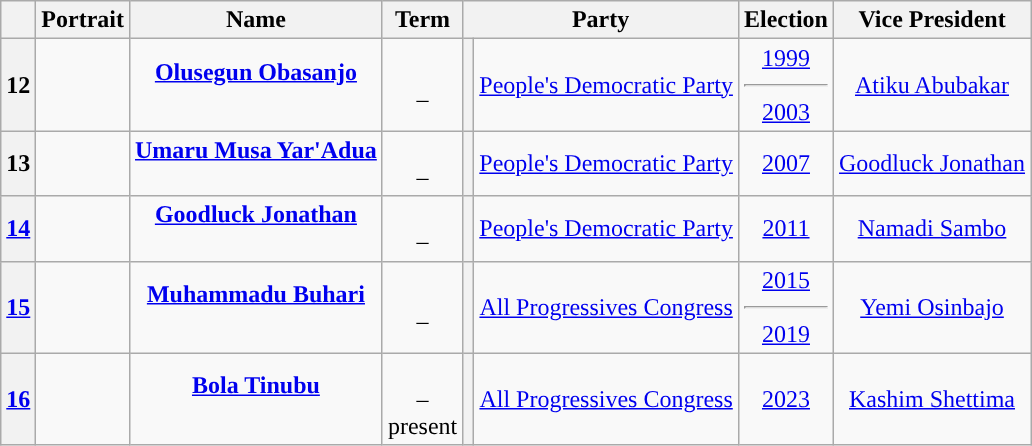<table class="wikitable sortable sticky-header" style=text-align:center;>
<tr>
<th scope=col></th>
<th scope=col class=unsortable>Portrait</th>
<th scope=col>Name<br></th>
<th scope=col class=unsortable>Term</th>
<th scope=col colspan=2>Party</th>
<th scope=col class=unsortable>Election</th>
<th scope=col class=unsortable>Vice President</th>
</tr>
<tr>
<th scope=row>12</th>
<td></td>
<td><strong><a href='#'>Olusegun Obasanjo</a></strong><br><br></td>
<td><br>–<br></td>
<th style="background:"></th>
<td><a href='#'>People's Democratic Party</a></td>
<td class=nowrap><a href='#'>1999</a><hr><a href='#'>2003</a></td>
<td><a href='#'>Atiku Abubakar</a></td>
</tr>
<tr>
<th scope=row>13</th>
<td></td>
<td><strong><a href='#'>Umaru Musa Yar'Adua</a></strong><br><br></td>
<td><br>–<br></td>
<th style="background:"></th>
<td><a href='#'>People's Democratic Party</a></td>
<td class=nowrap><a href='#'>2007</a></td>
<td><a href='#'>Goodluck Jonathan</a></td>
</tr>
<tr>
<th scope=row><a href='#'>14</a></th>
<td></td>
<td><strong><a href='#'>Goodluck Jonathan</a></strong><br><br></td>
<td><br>–<br></td>
<th style="background:"></th>
<td><a href='#'>People's Democratic Party</a></td>
<td class=nowrap><a href='#'>2011</a></td>
<td><a href='#'>Namadi Sambo</a></td>
</tr>
<tr>
<th scope=row><a href='#'>15</a></th>
<td></td>
<td><strong><a href='#'>Muhammadu Buhari</a></strong><br><br></td>
<td><br>–<br></td>
<th style="background:"></th>
<td><a href='#'>All Progressives Congress</a></td>
<td class=nowrap><a href='#'>2015</a><hr><a href='#'>2019</a></td>
<td><a href='#'>Yemi Osinbajo</a></td>
</tr>
<tr>
<th scope=row><a href='#'>16</a></th>
<td></td>
<td><strong><a href='#'>Bola Tinubu</a></strong><br><br></td>
<td><br>–<br>present</td>
<th style="background:"></th>
<td><a href='#'>All Progressives Congress</a></td>
<td class=nowrap><a href='#'>2023</a></td>
<td><a href='#'>Kashim Shettima</a></td>
</tr>
</table>
